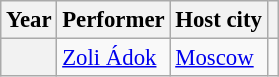<table class="wikitable plainrowheaders" style="font-size:95%;">
<tr>
<th>Year</th>
<th>Performer</th>
<th>Host city</th>
<th></th>
</tr>
<tr>
<th scope="row"></th>
<td><a href='#'>Zoli Ádok</a></td>
<td> <a href='#'>Moscow</a></td>
<td></td>
</tr>
</table>
